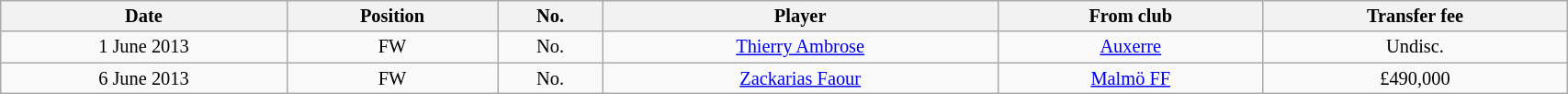<table class="wikitable sortable" style="width:90%; text-align:center; font-size:85%; text-align:centre;">
<tr>
<th>Date</th>
<th>Position</th>
<th>No.</th>
<th>Player</th>
<th>From club</th>
<th>Transfer fee</th>
</tr>
<tr>
<td>1 June 2013</td>
<td>FW</td>
<td>No.</td>
<td> <a href='#'>Thierry Ambrose</a></td>
<td> <a href='#'>Auxerre</a></td>
<td>Undisc.</td>
</tr>
<tr>
<td>6 June 2013</td>
<td>FW</td>
<td>No.</td>
<td> <a href='#'>Zackarias Faour</a></td>
<td> <a href='#'>Malmö FF</a></td>
<td>£490,000</td>
</tr>
</table>
